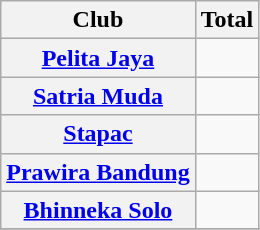<table class="sortable wikitable plainrowheaders">
<tr>
<th scope="col">Club</th>
<th scope="col">Total</th>
</tr>
<tr>
<th scope="row"><a href='#'>Pelita Jaya</a></th>
<td align="center"></td>
</tr>
<tr>
<th scope="row"><a href='#'>Satria Muda</a></th>
<td align="center"></td>
</tr>
<tr>
<th scope="row"><a href='#'>Stapac</a></th>
<td align="center"></td>
</tr>
<tr>
<th scope="row"><a href='#'>Prawira Bandung</a></th>
<td align="center"></td>
</tr>
<tr>
<th scope="row"><a href='#'>Bhinneka Solo</a></th>
<td align="center"></td>
</tr>
<tr>
</tr>
</table>
